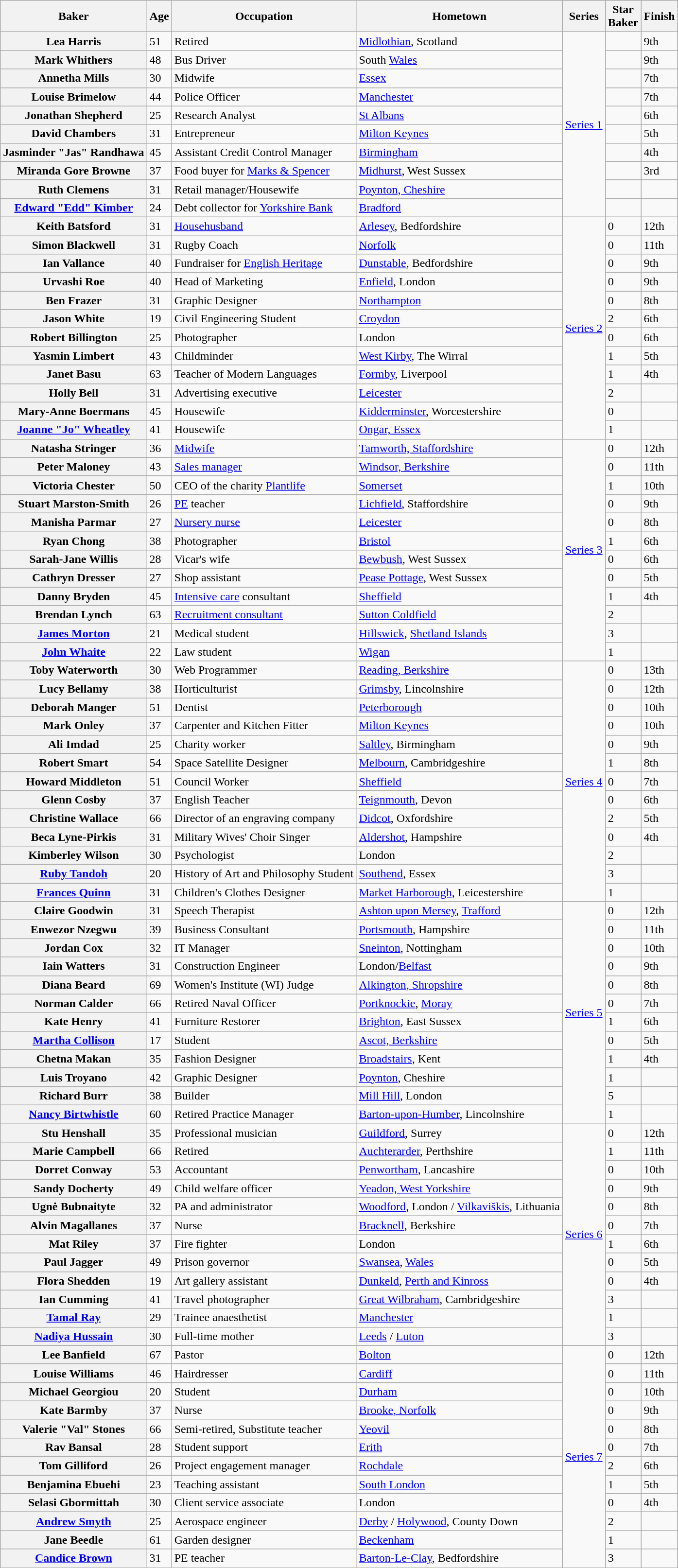<table class="wikitable sortable plainrowheaders defaultcenter col3left col4left">
<tr>
<th scope="col">Baker</th>
<th scope="col">Age</th>
<th scope="col" class="unsortable">Occupation</th>
<th scope="col" class="unsortable">Hometown</th>
<th scope="col">Series</th>
<th scope="col">Star<br>Baker</th>
<th scope="col">Finish</th>
</tr>
<tr>
<th scope="row">Lea Harris</th>
<td>51</td>
<td>Retired</td>
<td><a href='#'>Midlothian</a>, Scotland</td>
<td rowspan="10"><a href='#'>Series 1</a></td>
<td></td>
<td>9th</td>
</tr>
<tr>
<th scope="row">Mark Whithers</th>
<td>48</td>
<td>Bus Driver</td>
<td>South <a href='#'>Wales</a></td>
<td></td>
<td>9th</td>
</tr>
<tr>
<th scope="row">Annetha Mills</th>
<td>30</td>
<td>Midwife</td>
<td><a href='#'>Essex</a></td>
<td></td>
<td>7th</td>
</tr>
<tr>
<th scope="row">Louise Brimelow</th>
<td>44</td>
<td>Police Officer</td>
<td><a href='#'>Manchester</a></td>
<td></td>
<td>7th</td>
</tr>
<tr>
<th scope="row">Jonathan Shepherd</th>
<td>25</td>
<td>Research Analyst</td>
<td><a href='#'>St Albans</a></td>
<td></td>
<td>6th</td>
</tr>
<tr>
<th scope="row">David Chambers</th>
<td>31</td>
<td>Entrepreneur</td>
<td><a href='#'>Milton Keynes</a></td>
<td></td>
<td>5th</td>
</tr>
<tr>
<th scope="row">Jasminder "Jas" Randhawa</th>
<td>45</td>
<td>Assistant Credit Control Manager</td>
<td><a href='#'>Birmingham</a></td>
<td></td>
<td>4th</td>
</tr>
<tr>
<th scope="row">Miranda Gore Browne</th>
<td>37</td>
<td>Food buyer for <a href='#'>Marks & Spencer</a></td>
<td><a href='#'>Midhurst</a>, West Sussex</td>
<td></td>
<td>3rd</td>
</tr>
<tr>
<th scope="row">Ruth Clemens</th>
<td>31</td>
<td>Retail manager/Housewife</td>
<td><a href='#'>Poynton, Cheshire</a></td>
<td></td>
<td></td>
</tr>
<tr>
<th scope="row"><a href='#'>Edward "Edd" Kimber</a></th>
<td>24</td>
<td>Debt collector for <a href='#'>Yorkshire Bank</a></td>
<td><a href='#'>Bradford</a></td>
<td></td>
<td></td>
</tr>
<tr>
<th scope="row">Keith Batsford</th>
<td>31</td>
<td><a href='#'>Househusband</a></td>
<td><a href='#'>Arlesey</a>, Bedfordshire</td>
<td rowspan="12"><a href='#'>Series 2</a></td>
<td>0</td>
<td>12th</td>
</tr>
<tr>
<th scope="row">Simon Blackwell</th>
<td>31</td>
<td>Rugby Coach</td>
<td><a href='#'>Norfolk</a></td>
<td>0</td>
<td>11th</td>
</tr>
<tr>
<th scope="row">Ian Vallance</th>
<td>40</td>
<td>Fundraiser for <a href='#'>English Heritage</a></td>
<td><a href='#'>Dunstable</a>, Bedfordshire</td>
<td>0</td>
<td>9th</td>
</tr>
<tr>
<th scope="row">Urvashi Roe</th>
<td>40</td>
<td>Head of Marketing</td>
<td><a href='#'>Enfield</a>, London</td>
<td>0</td>
<td>9th</td>
</tr>
<tr>
<th scope="row">Ben Frazer</th>
<td>31</td>
<td>Graphic Designer</td>
<td><a href='#'>Northampton</a></td>
<td>0</td>
<td>8th</td>
</tr>
<tr>
<th scope="row">Jason White</th>
<td>19</td>
<td>Civil Engineering Student</td>
<td><a href='#'>Croydon</a></td>
<td>2</td>
<td>6th</td>
</tr>
<tr>
<th scope="row">Robert Billington</th>
<td>25</td>
<td>Photographer</td>
<td>London</td>
<td>0</td>
<td>6th</td>
</tr>
<tr>
<th scope="row">Yasmin Limbert</th>
<td>43</td>
<td>Childminder</td>
<td><a href='#'>West Kirby</a>, The Wirral</td>
<td>1</td>
<td>5th</td>
</tr>
<tr>
<th scope="row">Janet Basu</th>
<td>63</td>
<td>Teacher of Modern Languages</td>
<td><a href='#'>Formby</a>, Liverpool</td>
<td>1</td>
<td>4th</td>
</tr>
<tr>
<th scope="row">Holly Bell</th>
<td>31</td>
<td>Advertising executive</td>
<td><a href='#'>Leicester</a></td>
<td>2</td>
<td></td>
</tr>
<tr>
<th scope="row">Mary-Anne Boermans</th>
<td>45</td>
<td>Housewife</td>
<td><a href='#'>Kidderminster</a>, Worcestershire</td>
<td>0</td>
<td></td>
</tr>
<tr>
<th scope="row"><a href='#'>Joanne "Jo" Wheatley</a></th>
<td>41</td>
<td>Housewife</td>
<td><a href='#'>Ongar, Essex</a></td>
<td>1</td>
<td></td>
</tr>
<tr>
<th scope="row">Natasha Stringer</th>
<td>36</td>
<td><a href='#'>Midwife</a></td>
<td><a href='#'>Tamworth, Staffordshire</a></td>
<td rowspan="12"><a href='#'>Series 3</a></td>
<td>0</td>
<td>12th</td>
</tr>
<tr>
<th scope="row">Peter Maloney</th>
<td>43</td>
<td><a href='#'>Sales manager</a></td>
<td><a href='#'>Windsor, Berkshire</a></td>
<td>0</td>
<td>11th</td>
</tr>
<tr>
<th scope="row">Victoria Chester</th>
<td>50</td>
<td>CEO of the charity <a href='#'>Plantlife</a></td>
<td><a href='#'>Somerset</a></td>
<td>1</td>
<td>10th</td>
</tr>
<tr>
<th scope="row">Stuart Marston-Smith</th>
<td>26</td>
<td><a href='#'>PE</a> teacher</td>
<td><a href='#'>Lichfield</a>, Staffordshire</td>
<td>0</td>
<td>9th</td>
</tr>
<tr>
<th scope="row">Manisha Parmar</th>
<td>27</td>
<td><a href='#'>Nursery nurse</a></td>
<td><a href='#'>Leicester</a></td>
<td>0</td>
<td>8th</td>
</tr>
<tr>
<th scope="row">Ryan Chong</th>
<td>38</td>
<td>Photographer</td>
<td><a href='#'>Bristol</a></td>
<td>1</td>
<td>6th</td>
</tr>
<tr>
<th scope="row">Sarah-Jane Willis</th>
<td>28</td>
<td>Vicar's wife</td>
<td><a href='#'>Bewbush</a>, West Sussex</td>
<td>0</td>
<td>6th</td>
</tr>
<tr>
<th scope="row">Cathryn Dresser</th>
<td>27</td>
<td>Shop assistant</td>
<td><a href='#'>Pease Pottage</a>, West Sussex</td>
<td>0</td>
<td>5th</td>
</tr>
<tr>
<th scope="row">Danny Bryden</th>
<td>45</td>
<td><a href='#'>Intensive care</a> consultant</td>
<td><a href='#'>Sheffield</a></td>
<td>1</td>
<td>4th</td>
</tr>
<tr>
<th scope="row">Brendan Lynch</th>
<td>63</td>
<td><a href='#'>Recruitment consultant</a></td>
<td><a href='#'>Sutton Coldfield</a></td>
<td>2</td>
<td></td>
</tr>
<tr>
<th scope="row"><a href='#'>James Morton</a></th>
<td>21</td>
<td>Medical student</td>
<td><a href='#'>Hillswick</a>, <a href='#'>Shetland Islands</a></td>
<td>3</td>
<td></td>
</tr>
<tr>
<th scope="row"><a href='#'>John Whaite</a></th>
<td>22</td>
<td>Law student</td>
<td><a href='#'>Wigan</a></td>
<td>1</td>
<td></td>
</tr>
<tr>
<th scope="row">Toby Waterworth</th>
<td>30</td>
<td>Web Programmer</td>
<td><a href='#'>Reading, Berkshire</a></td>
<td rowspan="13"><a href='#'>Series 4</a></td>
<td>0</td>
<td>13th</td>
</tr>
<tr>
<th scope="row">Lucy Bellamy</th>
<td>38</td>
<td>Horticulturist</td>
<td><a href='#'>Grimsby</a>, Lincolnshire</td>
<td>0</td>
<td>12th</td>
</tr>
<tr>
<th scope="row">Deborah Manger</th>
<td>51</td>
<td>Dentist</td>
<td><a href='#'>Peterborough</a></td>
<td>0</td>
<td>10th</td>
</tr>
<tr>
<th scope="row">Mark Onley</th>
<td>37</td>
<td>Carpenter and Kitchen Fitter</td>
<td><a href='#'>Milton Keynes</a></td>
<td>0</td>
<td>10th</td>
</tr>
<tr>
<th scope="row">Ali Imdad</th>
<td>25</td>
<td>Charity worker</td>
<td><a href='#'>Saltley</a>, Birmingham</td>
<td>0</td>
<td>9th</td>
</tr>
<tr>
<th scope="row">Robert Smart</th>
<td>54</td>
<td>Space Satellite Designer</td>
<td><a href='#'>Melbourn</a>, Cambridgeshire</td>
<td>1</td>
<td>8th</td>
</tr>
<tr>
<th scope="row">Howard Middleton</th>
<td>51</td>
<td>Council Worker</td>
<td><a href='#'>Sheffield</a></td>
<td>0</td>
<td>7th</td>
</tr>
<tr>
<th scope="row">Glenn Cosby</th>
<td>37</td>
<td>English Teacher</td>
<td><a href='#'>Teignmouth</a>, Devon</td>
<td>0</td>
<td>6th</td>
</tr>
<tr>
<th scope="row">Christine Wallace</th>
<td>66</td>
<td>Director of an engraving company</td>
<td><a href='#'>Didcot</a>, Oxfordshire</td>
<td>2</td>
<td>5th</td>
</tr>
<tr>
<th scope="row">Beca Lyne-Pirkis</th>
<td>31</td>
<td>Military Wives' Choir Singer</td>
<td><a href='#'>Aldershot</a>, Hampshire</td>
<td>0</td>
<td>4th</td>
</tr>
<tr>
<th scope="row">Kimberley Wilson</th>
<td>30</td>
<td>Psychologist</td>
<td>London</td>
<td>2</td>
<td></td>
</tr>
<tr>
<th scope="row"><a href='#'>Ruby Tandoh</a></th>
<td>20</td>
<td>History of Art and Philosophy Student</td>
<td><a href='#'>Southend</a>, Essex</td>
<td>3</td>
<td></td>
</tr>
<tr>
<th scope="row"><a href='#'>Frances Quinn</a></th>
<td>31</td>
<td>Children's Clothes Designer</td>
<td><a href='#'>Market Harborough</a>, Leicestershire</td>
<td>1</td>
<td></td>
</tr>
<tr>
<th scope="row">Claire Goodwin</th>
<td>31</td>
<td>Speech Therapist</td>
<td><a href='#'>Ashton upon Mersey</a>, <a href='#'>Trafford</a></td>
<td rowspan="12"><a href='#'>Series 5</a></td>
<td>0</td>
<td>12th</td>
</tr>
<tr>
<th scope="row">Enwezor Nzegwu</th>
<td>39</td>
<td>Business Consultant</td>
<td><a href='#'>Portsmouth</a>, Hampshire</td>
<td>0</td>
<td>11th</td>
</tr>
<tr>
<th scope="row">Jordan Cox</th>
<td>32</td>
<td>IT Manager</td>
<td><a href='#'>Sneinton</a>, Nottingham</td>
<td>0</td>
<td>10th</td>
</tr>
<tr>
<th scope="row">Iain Watters</th>
<td>31</td>
<td>Construction Engineer</td>
<td>London/<a href='#'>Belfast</a></td>
<td>0</td>
<td>9th</td>
</tr>
<tr>
<th scope="row">Diana Beard</th>
<td>69</td>
<td>Women's Institute (WI) Judge</td>
<td align="left"><a href='#'>Alkington, Shropshire</a></td>
<td>0</td>
<td data-sort-value="8th">8th</td>
</tr>
<tr>
<th scope="row">Norman Calder</th>
<td>66</td>
<td>Retired Naval Officer</td>
<td><a href='#'>Portknockie</a>, <a href='#'>Moray</a></td>
<td>0</td>
<td>7th</td>
</tr>
<tr>
<th scope="row">Kate Henry</th>
<td>41</td>
<td>Furniture Restorer</td>
<td><a href='#'>Brighton</a>, East Sussex</td>
<td>1</td>
<td>6th</td>
</tr>
<tr>
<th scope="row"><a href='#'>Martha Collison</a></th>
<td>17</td>
<td>Student</td>
<td><a href='#'>Ascot, Berkshire</a></td>
<td>0</td>
<td>5th</td>
</tr>
<tr>
<th scope="row">Chetna Makan</th>
<td>35</td>
<td>Fashion Designer</td>
<td><a href='#'>Broadstairs</a>, Kent</td>
<td>1</td>
<td>4th</td>
</tr>
<tr>
<th scope="row">Luis Troyano</th>
<td>42</td>
<td>Graphic Designer</td>
<td><a href='#'>Poynton</a>, Cheshire</td>
<td>1</td>
<td></td>
</tr>
<tr>
<th scope="row">Richard Burr</th>
<td>38</td>
<td>Builder</td>
<td><a href='#'>Mill Hill</a>, London</td>
<td>5</td>
<td></td>
</tr>
<tr>
<th scope="row"><a href='#'>Nancy Birtwhistle</a></th>
<td>60</td>
<td>Retired Practice Manager</td>
<td><a href='#'>Barton-upon-Humber</a>, Lincolnshire</td>
<td>1</td>
<td></td>
</tr>
<tr>
<th scope="row">Stu Henshall</th>
<td>35</td>
<td>Professional musician</td>
<td><a href='#'>Guildford</a>, Surrey</td>
<td rowspan="12"><a href='#'>Series 6</a></td>
<td>0</td>
<td>12th</td>
</tr>
<tr>
<th scope="row">Marie Campbell</th>
<td>66</td>
<td>Retired</td>
<td><a href='#'>Auchterarder</a>, Perthshire</td>
<td>1</td>
<td>11th</td>
</tr>
<tr>
<th scope="row">Dorret Conway</th>
<td>53</td>
<td>Accountant</td>
<td><a href='#'>Penwortham</a>, Lancashire</td>
<td>0</td>
<td>10th</td>
</tr>
<tr>
<th scope="row">Sandy Docherty</th>
<td>49</td>
<td>Child welfare officer</td>
<td><a href='#'>Yeadon, West Yorkshire</a></td>
<td>0</td>
<td>9th</td>
</tr>
<tr>
<th scope="row">Ugnė Bubnaityte</th>
<td>32</td>
<td>PA and administrator</td>
<td><a href='#'>Woodford</a>, London / <a href='#'>Vilkaviškis</a>, Lithuania</td>
<td>0</td>
<td>8th</td>
</tr>
<tr>
<th scope="row">Alvin Magallanes</th>
<td>37</td>
<td>Nurse</td>
<td><a href='#'>Bracknell</a>, Berkshire</td>
<td>0</td>
<td>7th</td>
</tr>
<tr>
<th scope="row">Mat Riley</th>
<td>37</td>
<td>Fire fighter</td>
<td>London</td>
<td>1</td>
<td>6th</td>
</tr>
<tr>
<th scope="row">Paul Jagger</th>
<td>49</td>
<td>Prison governor</td>
<td><a href='#'>Swansea</a>, <a href='#'>Wales</a></td>
<td>0</td>
<td>5th</td>
</tr>
<tr>
<th scope="row">Flora Shedden</th>
<td>19</td>
<td>Art gallery assistant</td>
<td><a href='#'>Dunkeld</a>, <a href='#'>Perth and Kinross</a></td>
<td>0</td>
<td>4th</td>
</tr>
<tr>
<th scope="row">Ian Cumming</th>
<td>41</td>
<td>Travel photographer</td>
<td><a href='#'>Great Wilbraham</a>, Cambridgeshire</td>
<td>3</td>
<td></td>
</tr>
<tr>
<th scope="row"><a href='#'>Tamal Ray</a></th>
<td>29</td>
<td>Trainee anaesthetist</td>
<td><a href='#'>Manchester</a></td>
<td>1</td>
<td></td>
</tr>
<tr>
<th scope="row"><a href='#'>Nadiya Hussain</a></th>
<td>30</td>
<td>Full-time mother</td>
<td><a href='#'>Leeds</a> / <a href='#'>Luton</a></td>
<td>3</td>
<td></td>
</tr>
<tr>
<th scope="row">Lee Banfield</th>
<td>67</td>
<td>Pastor</td>
<td><a href='#'>Bolton</a></td>
<td rowspan="12"><a href='#'>Series 7</a></td>
<td>0</td>
<td>12th</td>
</tr>
<tr>
<th scope="row">Louise Williams</th>
<td>46</td>
<td>Hairdresser</td>
<td><a href='#'>Cardiff</a></td>
<td>0</td>
<td>11th</td>
</tr>
<tr>
<th scope="row">Michael Georgiou</th>
<td>20</td>
<td>Student</td>
<td><a href='#'>Durham</a></td>
<td>0</td>
<td>10th</td>
</tr>
<tr>
<th scope="row">Kate Barmby</th>
<td>37</td>
<td>Nurse</td>
<td><a href='#'>Brooke, Norfolk</a></td>
<td>0</td>
<td>9th</td>
</tr>
<tr>
<th scope="row">Valerie "Val" Stones</th>
<td>66</td>
<td>Semi-retired, Substitute teacher</td>
<td><a href='#'>Yeovil</a></td>
<td>0</td>
<td>8th</td>
</tr>
<tr>
<th scope="row">Rav Bansal</th>
<td>28</td>
<td>Student support</td>
<td><a href='#'>Erith</a></td>
<td>0</td>
<td>7th</td>
</tr>
<tr>
<th scope="row">Tom Gilliford</th>
<td>26</td>
<td>Project engagement manager</td>
<td><a href='#'>Rochdale</a></td>
<td>2</td>
<td>6th</td>
</tr>
<tr>
<th scope="row">Benjamina Ebuehi</th>
<td>23</td>
<td>Teaching assistant</td>
<td><a href='#'>South London</a></td>
<td>1</td>
<td>5th</td>
</tr>
<tr>
<th scope="row">Selasi Gbormittah</th>
<td>30</td>
<td>Client service associate</td>
<td>London</td>
<td>0</td>
<td>4th</td>
</tr>
<tr>
<th scope="row"><a href='#'>Andrew Smyth</a></th>
<td>25</td>
<td>Aerospace engineer</td>
<td><a href='#'>Derby</a> / <a href='#'>Holywood</a>, County Down</td>
<td>2</td>
<td></td>
</tr>
<tr>
<th scope="row">Jane Beedle</th>
<td>61</td>
<td>Garden designer</td>
<td><a href='#'>Beckenham</a></td>
<td>1</td>
<td></td>
</tr>
<tr>
<th scope="row"><a href='#'>Candice Brown</a></th>
<td>31</td>
<td>PE teacher</td>
<td><a href='#'>Barton-Le-Clay</a>, Bedfordshire</td>
<td>3</td>
<td></td>
</tr>
</table>
